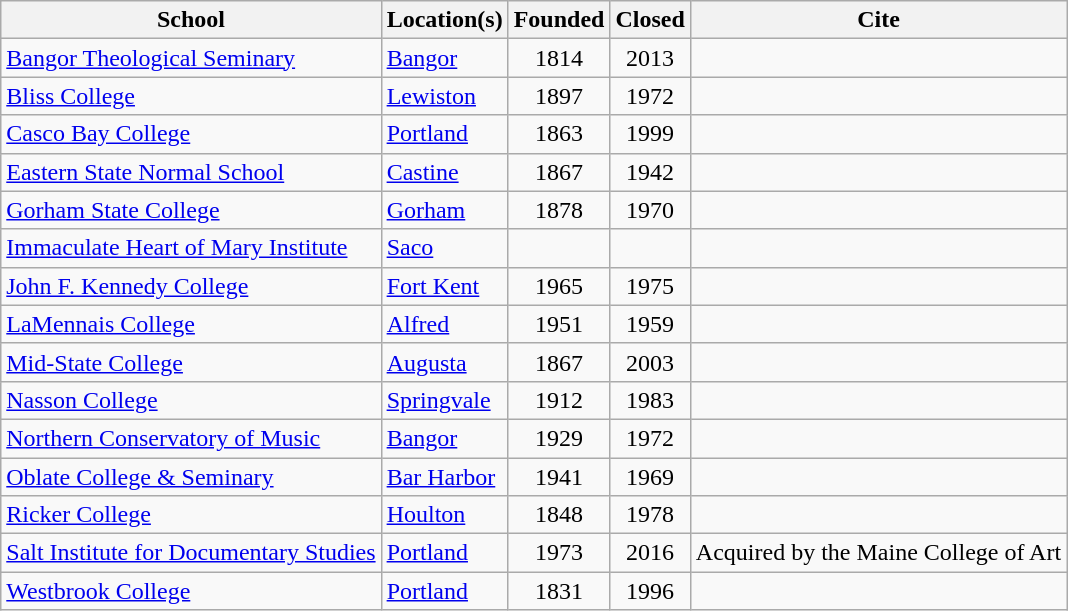<table class="wikitable sortable">
<tr>
<th>School</th>
<th>Location(s)</th>
<th>Founded</th>
<th>Closed</th>
<th>Cite</th>
</tr>
<tr>
<td><a href='#'>Bangor Theological Seminary</a></td>
<td><a href='#'>Bangor</a></td>
<td align="center">1814</td>
<td align="center">2013</td>
<td></td>
</tr>
<tr>
<td><a href='#'>Bliss College</a></td>
<td><a href='#'>Lewiston</a></td>
<td align="center">1897</td>
<td align="center">1972</td>
<td></td>
</tr>
<tr>
<td><a href='#'>Casco Bay College</a></td>
<td><a href='#'>Portland</a></td>
<td align="center">1863</td>
<td align="center">1999</td>
<td></td>
</tr>
<tr>
<td><a href='#'>Eastern State Normal School</a></td>
<td><a href='#'>Castine</a></td>
<td align="center">1867</td>
<td align="center">1942</td>
<td></td>
</tr>
<tr>
<td><a href='#'>Gorham State College</a></td>
<td><a href='#'>Gorham</a></td>
<td align="center">1878</td>
<td align="center">1970</td>
<td></td>
</tr>
<tr>
<td><a href='#'>Immaculate Heart of Mary Institute</a></td>
<td><a href='#'>Saco</a></td>
<td align="center"></td>
<td align="center"></td>
<td></td>
</tr>
<tr>
<td><a href='#'>John F. Kennedy College</a></td>
<td><a href='#'>Fort Kent</a></td>
<td align="center">1965</td>
<td align="center">1975</td>
<td></td>
</tr>
<tr>
<td><a href='#'>LaMennais College</a></td>
<td><a href='#'>Alfred</a></td>
<td align="center">1951</td>
<td align="center">1959</td>
<td></td>
</tr>
<tr>
<td><a href='#'>Mid-State College</a></td>
<td><a href='#'>Augusta</a></td>
<td align="center">1867</td>
<td align="center">2003</td>
<td></td>
</tr>
<tr>
<td><a href='#'>Nasson College</a></td>
<td><a href='#'>Springvale</a></td>
<td align="center">1912</td>
<td align="center">1983</td>
<td></td>
</tr>
<tr>
<td><a href='#'>Northern Conservatory of Music</a></td>
<td><a href='#'>Bangor</a></td>
<td align="center">1929</td>
<td align="center">1972</td>
<td></td>
</tr>
<tr>
<td><a href='#'>Oblate College & Seminary</a></td>
<td><a href='#'>Bar Harbor</a></td>
<td align="center">1941</td>
<td align="center">1969</td>
<td></td>
</tr>
<tr>
<td><a href='#'>Ricker College</a></td>
<td><a href='#'>Houlton</a></td>
<td align="center">1848</td>
<td align="center">1978</td>
<td></td>
</tr>
<tr>
<td><a href='#'>Salt Institute for Documentary Studies</a></td>
<td><a href='#'>Portland</a></td>
<td align="center">1973</td>
<td align="center">2016</td>
<td>Acquired by the Maine College of Art </td>
</tr>
<tr>
<td><a href='#'>Westbrook College</a></td>
<td><a href='#'>Portland</a></td>
<td align="center">1831</td>
<td align="center">1996</td>
<td></td>
</tr>
</table>
